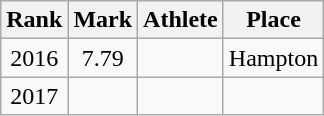<table class="wikitable sortable" style="text-align:center;">
<tr>
<th>Rank</th>
<th>Mark</th>
<th>Athlete</th>
<th>Place</th>
</tr>
<tr>
<td>2016</td>
<td>7.79</td>
<td align=left></td>
<td>Hampton</td>
</tr>
<tr>
<td>2017</td>
<td></td>
<td></td>
<td></td>
</tr>
</table>
